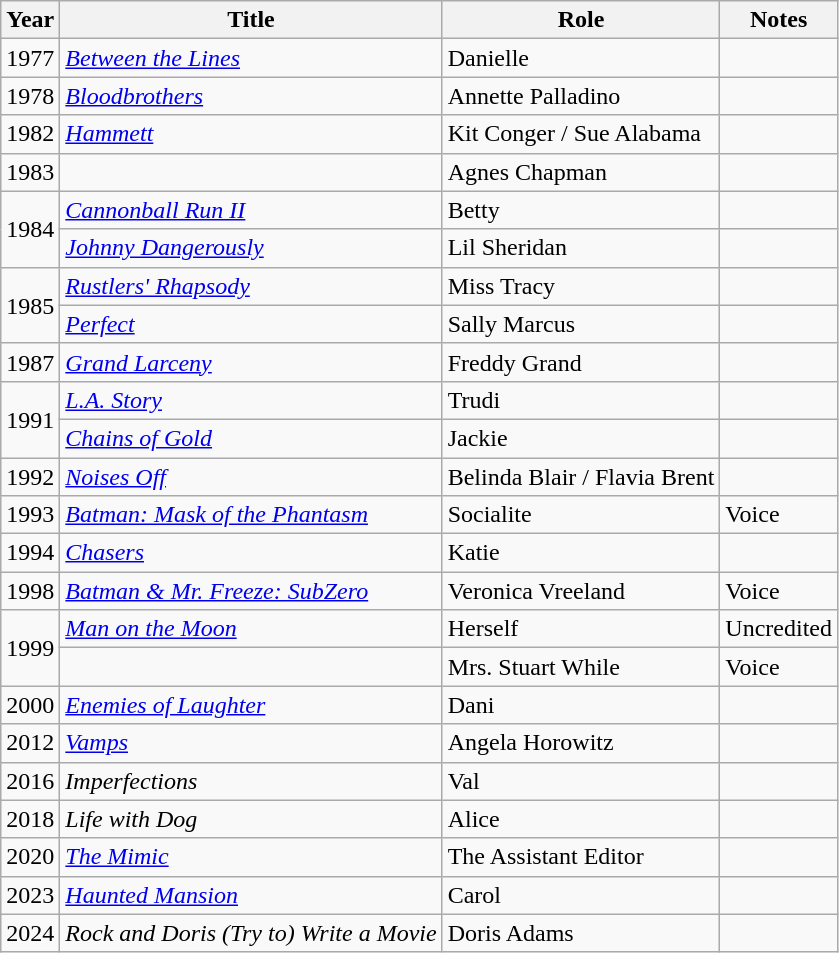<table class = "wikitable sortable">
<tr>
<th>Year</th>
<th>Title</th>
<th>Role</th>
<th class = "unsortable">Notes</th>
</tr>
<tr>
<td>1977</td>
<td><em><a href='#'>Between the Lines</a></em></td>
<td>Danielle</td>
<td></td>
</tr>
<tr>
<td>1978</td>
<td><em><a href='#'>Bloodbrothers</a></em></td>
<td>Annette Palladino</td>
<td></td>
</tr>
<tr>
<td>1982</td>
<td><em><a href='#'>Hammett</a></em></td>
<td>Kit Conger / Sue Alabama</td>
<td></td>
</tr>
<tr>
<td>1983</td>
<td><em></em></td>
<td>Agnes Chapman</td>
<td></td>
</tr>
<tr>
<td rowspan="2">1984</td>
<td><em><a href='#'>Cannonball Run II</a></em></td>
<td>Betty</td>
<td></td>
</tr>
<tr>
<td><em><a href='#'>Johnny Dangerously</a></em></td>
<td>Lil Sheridan</td>
<td></td>
</tr>
<tr>
<td rowspan="2">1985</td>
<td><em><a href='#'>Rustlers' Rhapsody</a></em></td>
<td>Miss Tracy</td>
<td></td>
</tr>
<tr>
<td><em><a href='#'>Perfect</a></em></td>
<td>Sally Marcus</td>
<td></td>
</tr>
<tr>
<td>1987</td>
<td><em><a href='#'>Grand Larceny</a></em></td>
<td>Freddy Grand</td>
<td></td>
</tr>
<tr>
<td rowspan="2">1991</td>
<td><em><a href='#'>L.A. Story</a></em></td>
<td>Trudi</td>
<td></td>
</tr>
<tr>
<td><em><a href='#'>Chains of Gold</a></em></td>
<td>Jackie</td>
<td></td>
</tr>
<tr>
<td>1992</td>
<td><em><a href='#'>Noises Off</a></em></td>
<td>Belinda Blair / Flavia Brent</td>
<td></td>
</tr>
<tr>
<td>1993</td>
<td><em><a href='#'>Batman: Mask of the Phantasm</a></em></td>
<td>Socialite</td>
<td>Voice</td>
</tr>
<tr>
<td>1994</td>
<td><em><a href='#'>Chasers</a></em></td>
<td>Katie</td>
<td></td>
</tr>
<tr>
<td>1998</td>
<td><em><a href='#'>Batman & Mr. Freeze: SubZero</a></em></td>
<td>Veronica Vreeland</td>
<td>Voice</td>
</tr>
<tr>
<td rowspan="2">1999</td>
<td><em><a href='#'>Man on the Moon</a></em></td>
<td>Herself</td>
<td>Uncredited</td>
</tr>
<tr>
<td><em></em></td>
<td>Mrs. Stuart While</td>
<td>Voice</td>
</tr>
<tr>
<td>2000</td>
<td><em><a href='#'>Enemies of Laughter</a></em></td>
<td>Dani</td>
<td></td>
</tr>
<tr>
<td>2012</td>
<td><em><a href='#'>Vamps</a></em></td>
<td>Angela Horowitz</td>
<td></td>
</tr>
<tr>
<td>2016</td>
<td><em>Imperfections</em></td>
<td>Val</td>
<td></td>
</tr>
<tr>
<td>2018</td>
<td><em>Life with Dog</em></td>
<td>Alice</td>
<td></td>
</tr>
<tr>
<td>2020</td>
<td><em><a href='#'>The Mimic</a></em></td>
<td>The Assistant Editor</td>
<td></td>
</tr>
<tr>
<td>2023</td>
<td><em><a href='#'>Haunted Mansion</a></em></td>
<td>Carol</td>
<td></td>
</tr>
<tr>
<td>2024</td>
<td><em>Rock and Doris (Try to) Write a Movie</em></td>
<td>Doris Adams</td>
<td></td>
</tr>
</table>
